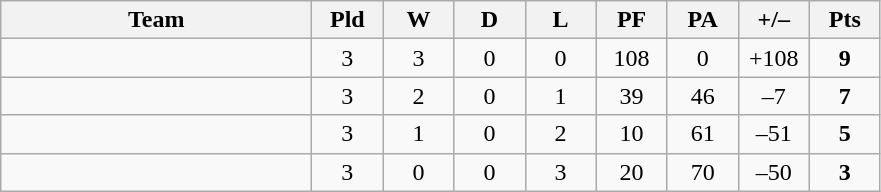<table class="wikitable" style="text-align: center;">
<tr>
<th width="200">Team</th>
<th width="40">Pld</th>
<th width="40">W</th>
<th width="40">D</th>
<th width="40">L</th>
<th width="40">PF</th>
<th width="40">PA</th>
<th width="40">+/–</th>
<th width="40">Pts</th>
</tr>
<tr>
<td align=left></td>
<td>3</td>
<td>3</td>
<td>0</td>
<td>0</td>
<td>108</td>
<td>0</td>
<td>+108</td>
<td><strong>9</strong></td>
</tr>
<tr>
<td align=left></td>
<td>3</td>
<td>2</td>
<td>0</td>
<td>1</td>
<td>39</td>
<td>46</td>
<td>–7</td>
<td><strong>7</strong></td>
</tr>
<tr>
<td align=left></td>
<td>3</td>
<td>1</td>
<td>0</td>
<td>2</td>
<td>10</td>
<td>61</td>
<td>–51</td>
<td><strong>5</strong></td>
</tr>
<tr>
<td align=left></td>
<td>3</td>
<td>0</td>
<td>0</td>
<td>3</td>
<td>20</td>
<td>70</td>
<td>–50</td>
<td><strong>3</strong></td>
</tr>
</table>
